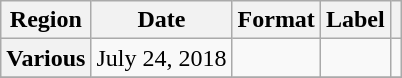<table class="wikitable plainrowheaders">
<tr>
<th scope="col">Region</th>
<th scope="col">Date</th>
<th scope="col">Format</th>
<th scope="col">Label</th>
<th scope="col"></th>
</tr>
<tr>
<th scope="row">Various</th>
<td>July 24, 2018</td>
<td></td>
<td></td>
<td align="center"></td>
</tr>
<tr>
</tr>
</table>
